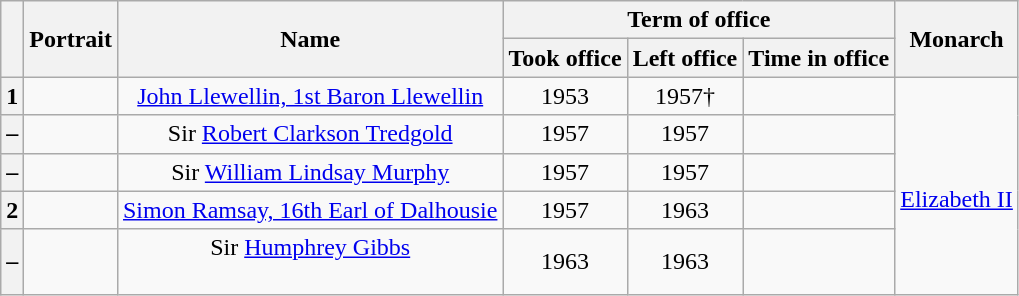<table class="wikitable" style="text-align:center">
<tr>
<th rowspan=2></th>
<th rowspan=2>Portrait</th>
<th rowspan=2>Name<br></th>
<th colspan=3>Term of office</th>
<th rowspan=2>Monarch</th>
</tr>
<tr>
<th>Took office</th>
<th>Left office</th>
<th>Time in office</th>
</tr>
<tr>
<th>1</th>
<td></td>
<td><a href='#'>John Llewellin, 1st Baron Llewellin</a><br></td>
<td> 1953</td>
<td> 1957†</td>
<td></td>
<td rowspan="5"><br><a href='#'>Elizabeth II</a></td>
</tr>
<tr>
<th>–</th>
<td></td>
<td>Sir <a href='#'>Robert Clarkson Tredgold</a><br></td>
<td> 1957</td>
<td> 1957</td>
<td></td>
</tr>
<tr>
<th>–</th>
<td></td>
<td>Sir <a href='#'>William Lindsay Murphy</a><br></td>
<td> 1957</td>
<td> 1957</td>
<td></td>
</tr>
<tr>
<th>2</th>
<td></td>
<td><a href='#'>Simon Ramsay, 16th Earl of Dalhousie</a><br></td>
<td> 1957</td>
<td> 1963</td>
<td></td>
</tr>
<tr>
<th>–</th>
<td></td>
<td>Sir <a href='#'>Humphrey Gibbs</a><br><br></td>
<td> 1963</td>
<td> 1963</td>
<td></td>
</tr>
</table>
